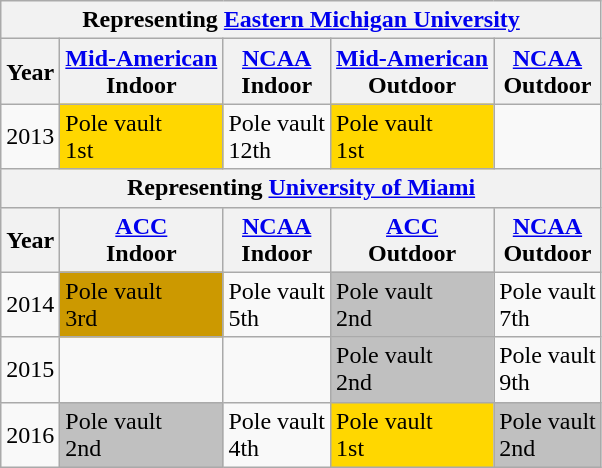<table class="wikitable sortable">
<tr>
<th colspan="7">Representing <a href='#'>Eastern Michigan University</a></th>
</tr>
<tr>
<th>Year</th>
<th><a href='#'>Mid-American</a><br>Indoor</th>
<th><a href='#'>NCAA</a><br>Indoor</th>
<th><a href='#'>Mid-American</a><br>Outdoor</th>
<th><a href='#'>NCAA</a><br>Outdoor</th>
</tr>
<tr>
<td>2013</td>
<td bgcolor=gold>Pole vault<br> 1st</td>
<td>Pole vault<br> 12th</td>
<td bgcolor=gold>Pole vault<br> 1st</td>
<td></td>
</tr>
<tr>
<th colspan="7">Representing <a href='#'>University of Miami</a></th>
</tr>
<tr>
<th>Year</th>
<th><a href='#'>ACC</a><br>Indoor</th>
<th><a href='#'>NCAA</a><br>Indoor</th>
<th><a href='#'>ACC</a><br>Outdoor</th>
<th><a href='#'>NCAA</a><br>Outdoor</th>
</tr>
<tr>
<td>2014</td>
<td bgcolor=cc9900>Pole vault<br> 3rd</td>
<td>Pole vault<br> 5th</td>
<td bgcolor=silver>Pole vault<br> 2nd</td>
<td>Pole vault<br> 7th</td>
</tr>
<tr>
<td>2015</td>
<td></td>
<td></td>
<td bgcolor=silver>Pole vault<br> 2nd</td>
<td>Pole vault<br> 9th</td>
</tr>
<tr>
<td>2016</td>
<td bgcolor=silver>Pole vault<br> 2nd</td>
<td>Pole vault<br> 4th</td>
<td bgcolor=gold>Pole vault<br> 1st</td>
<td bgcolor=silver>Pole vault<br> 2nd</td>
</tr>
</table>
